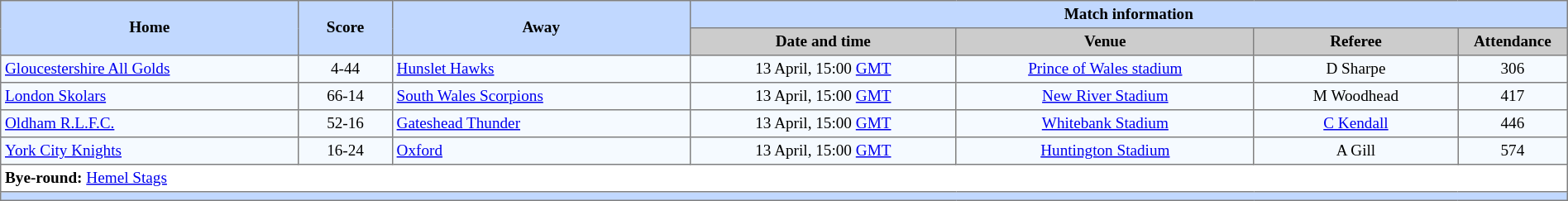<table border=1 style="border-collapse:collapse; font-size:80%; text-align:center;" cellpadding=3 cellspacing=0 width=100%>
<tr bgcolor=#C1D8FF>
<th rowspan=2 width=19%>Home</th>
<th rowspan=2 width=6%>Score</th>
<th rowspan=2 width=19%>Away</th>
<th colspan=6>Match information</th>
</tr>
<tr bgcolor=#CCCCCC>
<th width=17%>Date and time</th>
<th width=19%>Venue</th>
<th width=13%>Referee</th>
<th width=7%>Attendance</th>
</tr>
<tr bgcolor=#F5FAFF>
<td align=left> <a href='#'>Gloucestershire All Golds</a></td>
<td>4-44</td>
<td align=left> <a href='#'>Hunslet Hawks</a></td>
<td>13 April, 15:00 <a href='#'>GMT</a></td>
<td><a href='#'>Prince of Wales stadium</a></td>
<td>D Sharpe</td>
<td>306</td>
</tr>
<tr bgcolor=#F5FAFF>
<td align=left> <a href='#'>London Skolars</a></td>
<td>66-14</td>
<td align=left> <a href='#'>South Wales Scorpions</a></td>
<td>13 April, 15:00 <a href='#'>GMT</a></td>
<td><a href='#'>New River Stadium</a></td>
<td>M Woodhead</td>
<td>417</td>
</tr>
<tr bgcolor=#F5FAFF>
<td align=left> <a href='#'>Oldham R.L.F.C.</a></td>
<td>52-16</td>
<td align=left> <a href='#'>Gateshead Thunder</a></td>
<td>13 April, 15:00 <a href='#'>GMT</a></td>
<td><a href='#'>Whitebank Stadium</a></td>
<td><a href='#'>C Kendall</a></td>
<td>446</td>
</tr>
<tr bgcolor=#F5FAFF>
<td align=left> <a href='#'>York City Knights</a></td>
<td>16-24</td>
<td align=left> <a href='#'>Oxford</a></td>
<td>13 April, 15:00 <a href='#'>GMT</a></td>
<td><a href='#'>Huntington Stadium</a></td>
<td>A Gill</td>
<td>574</td>
</tr>
<tr>
<td colspan="7" align="left"><strong>Bye-round:</strong>  <a href='#'>Hemel Stags</a></td>
</tr>
<tr bgcolor=#C1D8FF>
<th colspan=12></th>
</tr>
</table>
